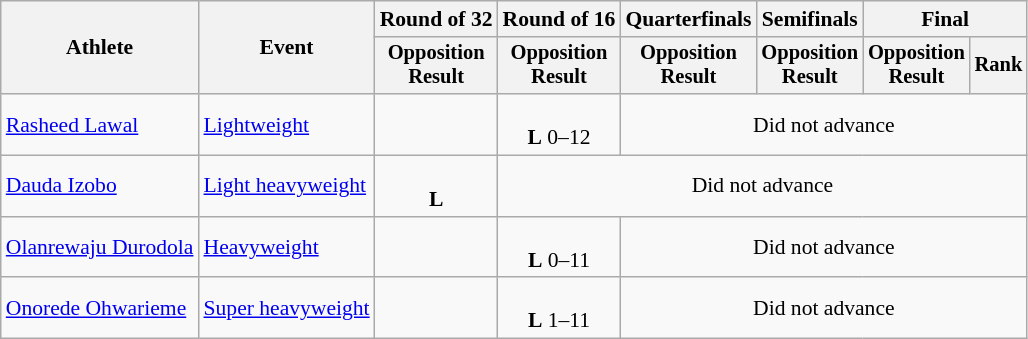<table class="wikitable" style="font-size:90%">
<tr>
<th rowspan="2">Athlete</th>
<th rowspan="2">Event</th>
<th>Round of 32</th>
<th>Round of 16</th>
<th>Quarterfinals</th>
<th>Semifinals</th>
<th colspan=2>Final</th>
</tr>
<tr style="font-size:95%">
<th>Opposition<br>Result</th>
<th>Opposition<br>Result</th>
<th>Opposition<br>Result</th>
<th>Opposition<br>Result</th>
<th>Opposition<br>Result</th>
<th>Rank</th>
</tr>
<tr align=center>
<td align=left><a href='#'>Rasheed Lawal</a></td>
<td align=left><a href='#'>Lightweight</a></td>
<td></td>
<td><br><strong>L</strong> 0–12</td>
<td colspan=4>Did not advance</td>
</tr>
<tr align=center>
<td align=left><a href='#'>Dauda Izobo</a></td>
<td align=left><a href='#'>Light heavyweight</a></td>
<td><br><strong>L</strong> </td>
<td colspan=5>Did not advance</td>
</tr>
<tr align=center>
<td align=left><a href='#'>Olanrewaju Durodola</a></td>
<td align=left><a href='#'>Heavyweight</a></td>
<td></td>
<td><br><strong>L</strong> 0–11</td>
<td colspan=4>Did not advance</td>
</tr>
<tr align=center>
<td align=left><a href='#'>Onorede Ohwarieme</a></td>
<td align=left><a href='#'>Super heavyweight</a></td>
<td></td>
<td><br><strong>L</strong> 1–11</td>
<td colspan=4>Did not advance</td>
</tr>
</table>
